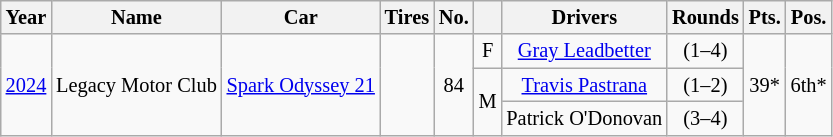<table class="wikitable" style="text-align:center; font-size:85%">
<tr>
<th>Year</th>
<th>Name</th>
<th>Car</th>
<th>Tires</th>
<th>No.</th>
<th></th>
<th>Drivers</th>
<th>Rounds</th>
<th>Pts.</th>
<th>Pos.</th>
</tr>
<tr>
<td rowspan="3"><a href='#'>2024</a></td>
<td rowspan="3"> Legacy Motor Club</td>
<td rowspan="3"><a href='#'>Spark Odyssey 21</a></td>
<td rowspan="3"></td>
<td rowspan="3">84</td>
<td>F</td>
<td> <a href='#'>Gray Leadbetter</a></td>
<td>(1–4)</td>
<td rowspan="3">39*</td>
<td rowspan="3">6th*</td>
</tr>
<tr>
<td rowspan="2">M</td>
<td> <a href='#'>Travis Pastrana</a></td>
<td>(1–2)</td>
</tr>
<tr>
<td> Patrick O'Donovan</td>
<td>(3–4)</td>
</tr>
</table>
